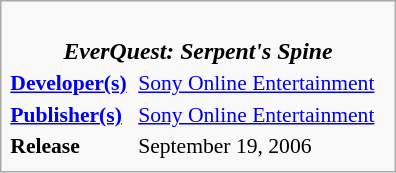<table class="infobox" style="float:right; width:264px; font-size:90%;">
<tr>
<td colspan=2 style="font-size:110%; text-align:center;"><br><strong><em>EverQuest: Serpent's Spine</em></strong><br></td>
</tr>
<tr>
<td><strong><a href='#'>Developer(s)</a></strong></td>
<td><a href='#'>Sony Online Entertainment</a></td>
</tr>
<tr>
<td><strong><a href='#'>Publisher(s)</a></strong></td>
<td><a href='#'>Sony Online Entertainment</a></td>
</tr>
<tr>
<td><strong>Release</strong></td>
<td>September 19, 2006</td>
</tr>
<tr>
</tr>
</table>
